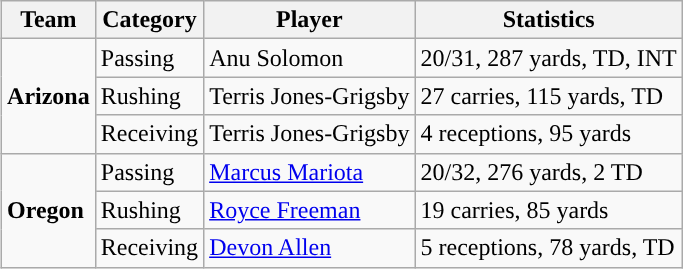<table class="wikitable" style="float: right;">
<tr>
<th>Team</th>
<th>Category</th>
<th>Player</th>
<th>Statistics</th>
</tr>
<tr>
<td rowspan=3><strong>Arizona</strong></td>
<td>Passing</td>
<td>Anu Solomon</td>
<td>20/31, 287 yards, TD, INT</td>
</tr>
<tr>
<td>Rushing</td>
<td>Terris Jones-Grigsby</td>
<td>27 carries, 115 yards, TD</td>
</tr>
<tr>
<td>Receiving</td>
<td>Terris Jones-Grigsby</td>
<td>4 receptions, 95 yards</td>
</tr>
<tr>
<td rowspan=3><strong>Oregon</strong></td>
<td>Passing</td>
<td><a href='#'>Marcus Mariota</a></td>
<td>20/32, 276 yards, 2 TD</td>
</tr>
<tr>
<td>Rushing</td>
<td><a href='#'>Royce Freeman</a></td>
<td>19 carries, 85 yards</td>
</tr>
<tr>
<td>Receiving</td>
<td><a href='#'>Devon Allen</a></td>
<td>5 receptions, 78 yards, TD</td>
</tr>
</table>
